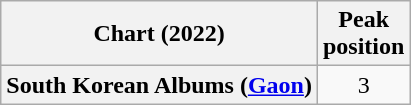<table class="wikitable plainrowheaders" style="text-align:center">
<tr>
<th scope="col">Chart (2022)</th>
<th scope="col">Peak<br>position</th>
</tr>
<tr>
<th scope="row">South Korean Albums (<a href='#'>Gaon</a>)</th>
<td>3</td>
</tr>
</table>
